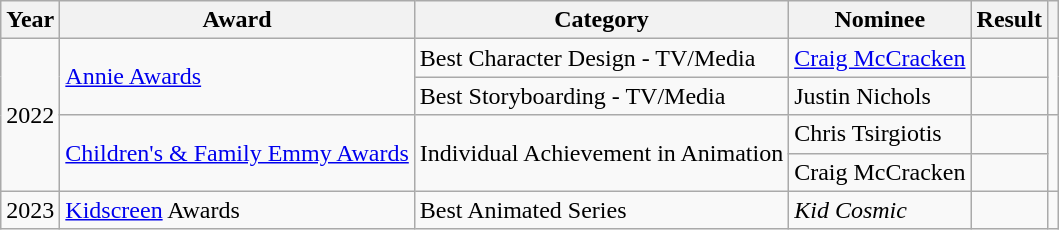<table class="wikitable sortable">
<tr>
<th>Year</th>
<th>Award</th>
<th>Category</th>
<th>Nominee</th>
<th>Result</th>
<th></th>
</tr>
<tr>
<td rowspan="4">2022</td>
<td rowspan="2"><a href='#'>Annie Awards</a></td>
<td>Best Character Design - TV/Media</td>
<td><a href='#'>Craig McCracken</a><br></td>
<td></td>
<td rowspan="2"></td>
</tr>
<tr>
<td>Best Storyboarding - TV/Media</td>
<td>Justin Nichols<br></td>
<td></td>
</tr>
<tr>
<td rowspan="2"><a href='#'>Children's & Family Emmy Awards</a></td>
<td rowspan="2">Individual Achievement in Animation</td>
<td>Chris Tsirgiotis<br></td>
<td></td>
<td rowspan="2"></td>
</tr>
<tr>
<td>Craig McCracken<br></td>
<td></td>
</tr>
<tr>
<td rowspan="1">2023</td>
<td rowspan="1"><a href='#'>Kidscreen</a> Awards</td>
<td>Best Animated Series</td>
<td><em>Kid Cosmic</em></td>
<td></td>
<td rowspan="1"></td>
</tr>
</table>
